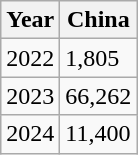<table class="wikitable">
<tr>
<th>Year</th>
<th>China</th>
</tr>
<tr>
<td>2022</td>
<td>1,805</td>
</tr>
<tr>
<td>2023</td>
<td>66,262</td>
</tr>
<tr>
<td>2024</td>
<td>11,400</td>
</tr>
</table>
